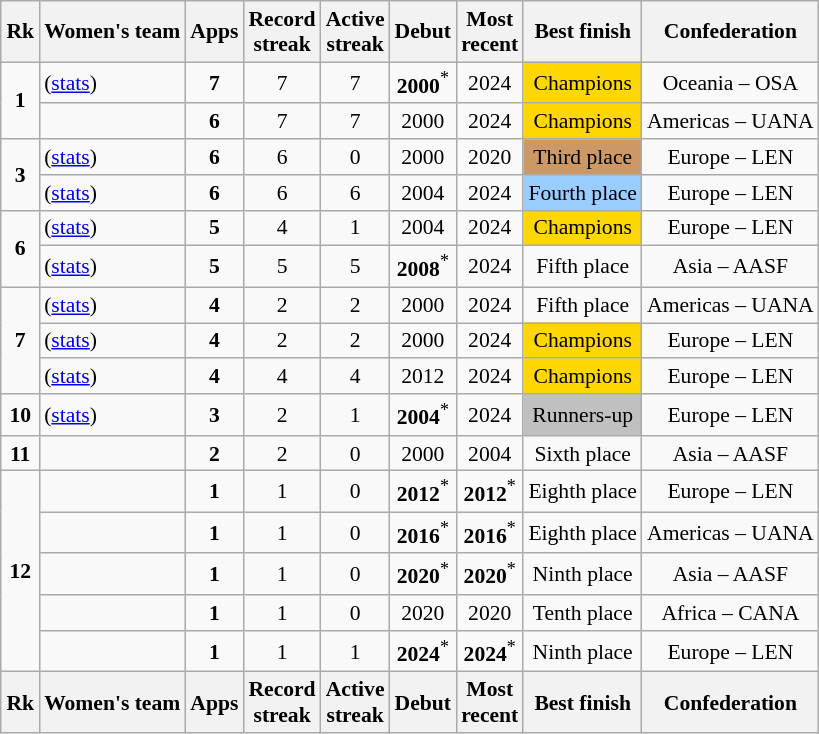<table class="wikitable sortable" style="text-align: center; font-size: 90%; margin-left: 1em;">
<tr>
<th>Rk</th>
<th>Women's team</th>
<th>Apps</th>
<th>Record<br>streak</th>
<th>Active<br>streak</th>
<th>Debut</th>
<th>Most<br>recent</th>
<th class="unsortable">Best finish</th>
<th>Confederation</th>
</tr>
<tr>
<td rowspan="2"><strong>1</strong></td>
<td style="text-align: left;"> (<a href='#'>stats</a>)</td>
<td><strong>7</strong></td>
<td>7</td>
<td>7</td>
<td data-sort-value="2000"><strong>2000</strong><sup>*</sup></td>
<td>2024</td>
<td style="background-color: gold;">Champions</td>
<td>Oceania – OSA</td>
</tr>
<tr>
<td style="text-align: left;"></td>
<td><strong>6</strong></td>
<td>7</td>
<td>7</td>
<td>2000</td>
<td>2024</td>
<td style="background-color: gold;">Champions</td>
<td>Americas – UANA</td>
</tr>
<tr>
<td rowspan=2><strong>3</strong></td>
<td style="text-align: left;"> (<a href='#'>stats</a>)</td>
<td><strong>6</strong></td>
<td>6</td>
<td>0</td>
<td>2000</td>
<td>2020</td>
<td style="background-color: #cc9966;">Third place</td>
<td>Europe – LEN</td>
</tr>
<tr>
<td style="text-align: left;"> (<a href='#'>stats</a>)</td>
<td><strong>6</strong></td>
<td>6</td>
<td>6</td>
<td>2004</td>
<td>2024</td>
<td style="background-color: #9acdff;">Fourth place</td>
<td>Europe – LEN</td>
</tr>
<tr>
<td rowspan="2"><strong>6</strong></td>
<td style="text-align: left;"> (<a href='#'>stats</a>)</td>
<td><strong>5</strong></td>
<td>4</td>
<td>1</td>
<td>2004</td>
<td>2024</td>
<td style="background-color: gold;">Champions</td>
<td>Europe – LEN</td>
</tr>
<tr>
<td style="text-align: left;"> (<a href='#'>stats</a>)</td>
<td><strong>5</strong></td>
<td>5</td>
<td>5</td>
<td data-sort-value="2008"><strong>2008</strong><sup>*</sup></td>
<td>2024</td>
<td>Fifth place</td>
<td>Asia – AASF</td>
</tr>
<tr>
<td rowspan="3"><strong>7</strong></td>
<td style="text-align: left;"> (<a href='#'>stats</a>)</td>
<td><strong>4</strong></td>
<td>2</td>
<td>2</td>
<td>2000</td>
<td>2024</td>
<td>Fifth place</td>
<td>Americas – UANA</td>
</tr>
<tr>
<td style="text-align: left;"> (<a href='#'>stats</a>)</td>
<td><strong>4</strong></td>
<td>2</td>
<td>2</td>
<td>2000</td>
<td>2024</td>
<td style="background-color: gold;">Champions</td>
<td>Europe – LEN</td>
</tr>
<tr>
<td style="text-align: left;"> (<a href='#'>stats</a>)</td>
<td><strong>4</strong></td>
<td>4</td>
<td>4</td>
<td>2012</td>
<td>2024</td>
<td style="background-color: gold;">Champions</td>
<td>Europe – LEN</td>
</tr>
<tr>
<td><strong>10</strong></td>
<td style="text-align: left;"> (<a href='#'>stats</a>)</td>
<td><strong>3</strong></td>
<td>2</td>
<td>1</td>
<td data-sort-value="2004"><strong>2004</strong><sup>*</sup></td>
<td>2024</td>
<td style="background-color: silver;">Runners-up</td>
<td>Europe – LEN</td>
</tr>
<tr>
<td><strong>11</strong></td>
<td style="text-align: left;"></td>
<td><strong>2</strong></td>
<td>2</td>
<td>0</td>
<td>2000</td>
<td>2004</td>
<td>Sixth place</td>
<td>Asia – AASF</td>
</tr>
<tr>
<td rowspan="5"><strong>12</strong></td>
<td style="text-align: left;"></td>
<td><strong>1</strong></td>
<td>1</td>
<td>0</td>
<td data-sort-value="2012"><strong>2012</strong><sup>*</sup></td>
<td data-sort-value="2012"><strong>2012</strong><sup>*</sup></td>
<td>Eighth place</td>
<td>Europe – LEN</td>
</tr>
<tr>
<td style="text-align: left;"></td>
<td><strong>1</strong></td>
<td>1</td>
<td>0</td>
<td data-sort-value="2016"><strong>2016</strong><sup>*</sup></td>
<td data-sort-value="2016"><strong>2016</strong><sup>*</sup></td>
<td>Eighth place</td>
<td>Americas – UANA</td>
</tr>
<tr>
<td style="text-align: left;"></td>
<td><strong>1</strong></td>
<td>1</td>
<td>0</td>
<td data-sort-value="2020"><strong>2020</strong><sup>*</sup></td>
<td data-sort-value="2020"><strong>2020</strong><sup>*</sup></td>
<td>Ninth place</td>
<td>Asia – AASF</td>
</tr>
<tr>
<td style="text-align: left;"></td>
<td><strong>1</strong></td>
<td>1</td>
<td>0</td>
<td>2020</td>
<td>2020</td>
<td>Tenth place</td>
<td>Africa – CANA</td>
</tr>
<tr>
<td style="text-align: left;"></td>
<td><strong>1</strong></td>
<td>1</td>
<td>1</td>
<td data-sort-value="2024"><strong>2024</strong><sup>*</sup></td>
<td data-sort-value="2024"><strong>2024</strong><sup>*</sup></td>
<td>Ninth place</td>
<td>Europe – LEN</td>
</tr>
<tr>
<th>Rk</th>
<th>Women's team</th>
<th>Apps</th>
<th>Record<br>streak</th>
<th>Active<br>streak</th>
<th>Debut</th>
<th>Most<br>recent</th>
<th>Best finish</th>
<th>Confederation</th>
</tr>
</table>
